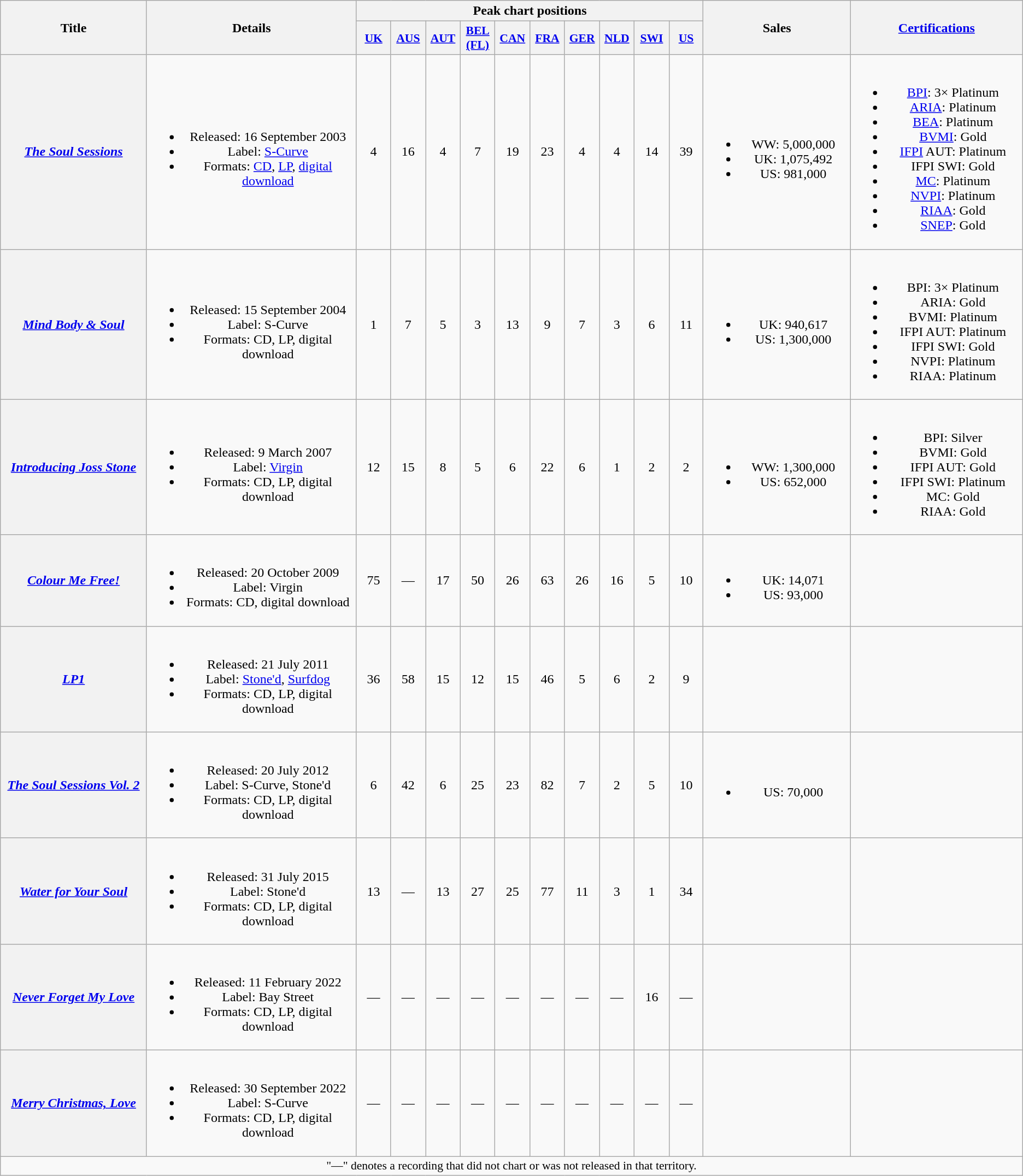<table class="wikitable plainrowheaders" style="text-align:center;">
<tr>
<th scope="col" rowspan="2" style="width:11em;">Title</th>
<th scope="col" rowspan="2" style="width:16em;">Details</th>
<th scope="col" colspan="10">Peak chart positions</th>
<th scope="col" rowspan="2" style="width:11em;">Sales</th>
<th scope="col" rowspan="2" style="width:13em;"><a href='#'>Certifications</a></th>
</tr>
<tr>
<th scope="col" style="width:2.5em;font-size:90%;"><a href='#'>UK</a><br></th>
<th scope="col" style="width:2.5em;font-size:90%;"><a href='#'>AUS</a><br></th>
<th scope="col" style="width:2.5em;font-size:90%;"><a href='#'>AUT</a><br></th>
<th scope="col" style="width:2.5em;font-size:90%;"><a href='#'>BEL<br>(FL)</a><br></th>
<th scope="col" style="width:2.5em;font-size:90%;"><a href='#'>CAN</a><br></th>
<th scope="col" style="width:2.5em;font-size:90%;"><a href='#'>FRA</a><br></th>
<th scope="col" style="width:2.5em;font-size:90%;"><a href='#'>GER</a><br></th>
<th scope="col" style="width:2.5em;font-size:90%;"><a href='#'>NLD</a><br></th>
<th scope="col" style="width:2.5em;font-size:90%;"><a href='#'>SWI</a><br></th>
<th scope="col" style="width:2.5em;font-size:90%;"><a href='#'>US</a><br></th>
</tr>
<tr>
<th scope="row"><em><a href='#'>The Soul Sessions</a></em></th>
<td><br><ul><li>Released: 16 September 2003</li><li>Label: <a href='#'>S-Curve</a></li><li>Formats: <a href='#'>CD</a>, <a href='#'>LP</a>, <a href='#'>digital download</a></li></ul></td>
<td>4</td>
<td>16</td>
<td>4</td>
<td>7</td>
<td>19</td>
<td>23</td>
<td>4</td>
<td>4</td>
<td>14</td>
<td>39</td>
<td><br><ul><li>WW: 5,000,000</li><li>UK: 1,075,492</li><li>US: 981,000</li></ul></td>
<td><br><ul><li><a href='#'>BPI</a>: 3× Platinum</li><li><a href='#'>ARIA</a>: Platinum</li><li><a href='#'>BEA</a>: Platinum</li><li><a href='#'>BVMI</a>: Gold</li><li><a href='#'>IFPI</a> AUT: Platinum</li><li>IFPI SWI: Gold</li><li><a href='#'>MC</a>: Platinum</li><li><a href='#'>NVPI</a>: Platinum</li><li><a href='#'>RIAA</a>: Gold</li><li><a href='#'>SNEP</a>: Gold</li></ul></td>
</tr>
<tr>
<th scope="row"><em><a href='#'>Mind Body & Soul</a></em></th>
<td><br><ul><li>Released: 15 September 2004</li><li>Label: S-Curve</li><li>Formats: CD, LP, digital download</li></ul></td>
<td>1</td>
<td>7</td>
<td>5</td>
<td>3</td>
<td>13</td>
<td>9</td>
<td>7</td>
<td>3</td>
<td>6</td>
<td>11</td>
<td><br><ul><li>UK: 940,617</li><li>US: 1,300,000</li></ul></td>
<td><br><ul><li>BPI: 3× Platinum</li><li>ARIA: Gold</li><li>BVMI: Platinum</li><li>IFPI AUT: Platinum</li><li>IFPI SWI: Gold</li><li>NVPI: Platinum</li><li>RIAA: Platinum</li></ul></td>
</tr>
<tr>
<th scope="row"><em><a href='#'>Introducing Joss Stone</a></em></th>
<td><br><ul><li>Released: 9 March 2007</li><li>Label: <a href='#'>Virgin</a></li><li>Formats: CD, LP, digital download</li></ul></td>
<td>12</td>
<td>15</td>
<td>8</td>
<td>5</td>
<td>6</td>
<td>22</td>
<td>6</td>
<td>1</td>
<td>2</td>
<td>2</td>
<td><br><ul><li>WW: 1,300,000</li><li>US: 652,000</li></ul></td>
<td><br><ul><li>BPI: Silver</li><li>BVMI: Gold</li><li>IFPI AUT: Gold</li><li>IFPI SWI: Platinum</li><li>MC: Gold</li><li>RIAA: Gold</li></ul></td>
</tr>
<tr>
<th scope="row"><em><a href='#'>Colour Me Free!</a></em></th>
<td><br><ul><li>Released: 20 October 2009</li><li>Label: Virgin</li><li>Formats: CD, digital download</li></ul></td>
<td>75</td>
<td>—</td>
<td>17</td>
<td>50</td>
<td>26</td>
<td>63</td>
<td>26</td>
<td>16</td>
<td>5</td>
<td>10</td>
<td><br><ul><li>UK: 14,071</li><li>US: 93,000</li></ul></td>
<td></td>
</tr>
<tr>
<th scope="row"><em><a href='#'>LP1</a></em></th>
<td><br><ul><li>Released: 21 July 2011</li><li>Label: <a href='#'>Stone'd</a>, <a href='#'>Surfdog</a></li><li>Formats: CD, LP, digital download</li></ul></td>
<td>36</td>
<td>58</td>
<td>15</td>
<td>12</td>
<td>15</td>
<td>46</td>
<td>5</td>
<td>6</td>
<td>2</td>
<td>9</td>
<td></td>
<td></td>
</tr>
<tr>
<th scope="row"><em><a href='#'>The Soul Sessions Vol. 2</a></em></th>
<td><br><ul><li>Released: 20 July 2012</li><li>Label: S-Curve, Stone'd</li><li>Formats: CD, LP, digital download</li></ul></td>
<td>6</td>
<td>42</td>
<td>6</td>
<td>25</td>
<td>23</td>
<td>82</td>
<td>7</td>
<td>2</td>
<td>5</td>
<td>10</td>
<td><br><ul><li>US: 70,000</li></ul></td>
<td></td>
</tr>
<tr>
<th scope="row"><em><a href='#'>Water for Your Soul</a></em></th>
<td><br><ul><li>Released: 31 July 2015</li><li>Label: Stone'd</li><li>Formats: CD, LP, digital download</li></ul></td>
<td>13</td>
<td>—</td>
<td>13</td>
<td>27</td>
<td>25</td>
<td>77</td>
<td>11</td>
<td>3</td>
<td>1</td>
<td>34</td>
<td></td>
<td></td>
</tr>
<tr>
<th scope="row"><em><a href='#'>Never Forget My Love</a></em></th>
<td><br><ul><li>Released: 11 February 2022</li><li>Label: Bay Street</li><li>Formats: CD, LP, digital download</li></ul></td>
<td>—</td>
<td>—</td>
<td>—</td>
<td>—</td>
<td>—</td>
<td>—</td>
<td>—</td>
<td>—</td>
<td>16</td>
<td>—</td>
<td></td>
<td></td>
</tr>
<tr>
<th scope="row"><em><a href='#'>Merry Christmas, Love</a></em></th>
<td><br><ul><li>Released: 30 September 2022</li><li>Label: S-Curve</li><li>Formats: CD, LP, digital download</li></ul></td>
<td>—</td>
<td>—</td>
<td>—</td>
<td>—</td>
<td>—</td>
<td>—</td>
<td>—</td>
<td>—</td>
<td>—</td>
<td>—</td>
<td></td>
<td></td>
</tr>
<tr>
<td colspan="14" style="font-size:90%">"—" denotes a recording that did not chart or was not released in that territory.</td>
</tr>
</table>
